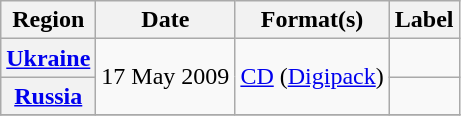<table class="wikitable plainrowheaders">
<tr>
<th scope="col">Region</th>
<th scope="col">Date</th>
<th scope="col">Format(s)</th>
<th scope="col">Label</th>
</tr>
<tr>
<th scope="row"><a href='#'>Ukraine</a></th>
<td rowspan="2">17 May 2009</td>
<td rowspan="2"><a href='#'>CD</a> (<a href='#'>Digipack</a>)</td>
<td></td>
</tr>
<tr>
<th scope="row"><a href='#'>Russia</a></th>
<td></td>
</tr>
<tr>
</tr>
</table>
